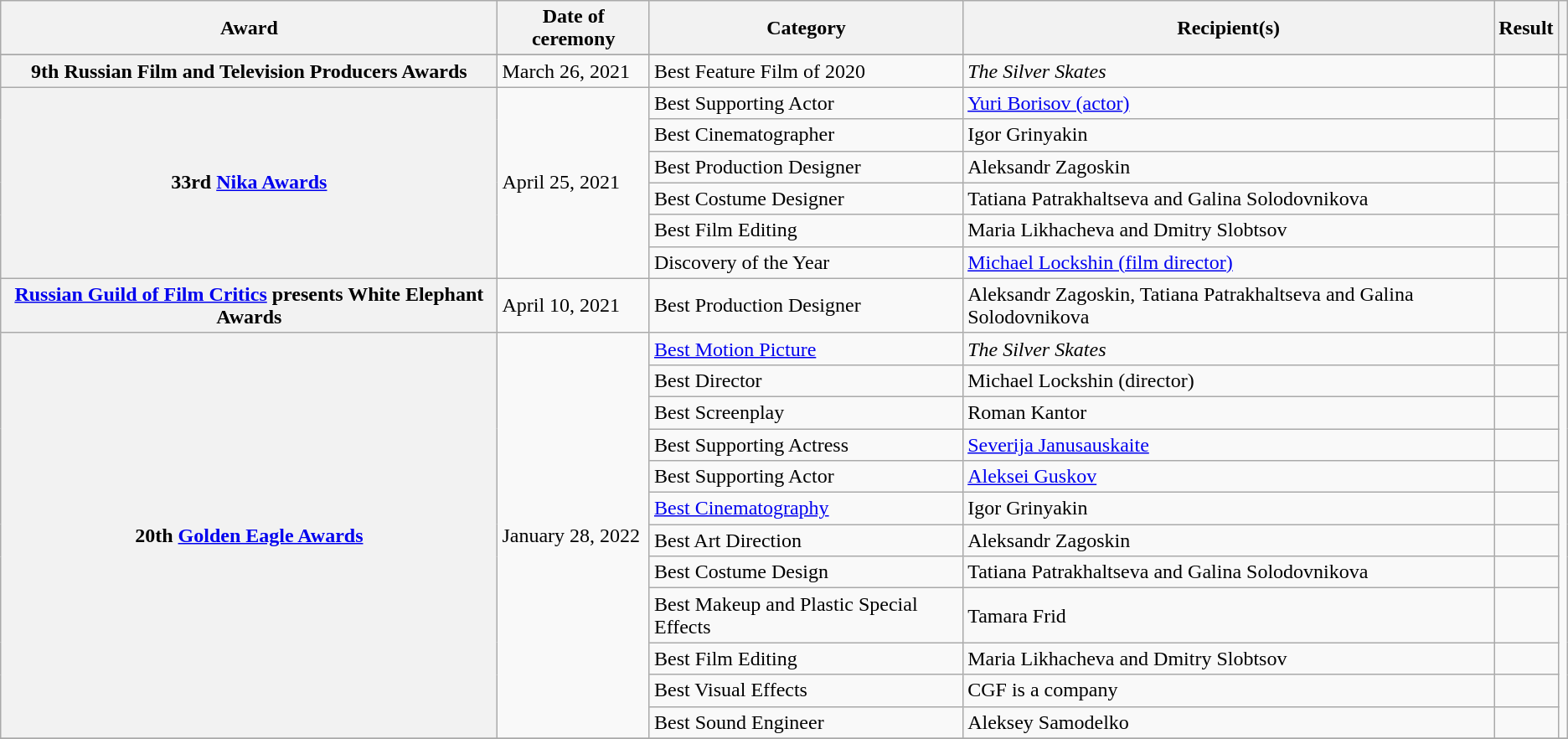<table class="wikitable plainrowheaders sortable">
<tr>
<th scope="col">Award</th>
<th scope="col">Date of ceremony</th>
<th scope="col">Category</th>
<th scope="col">Recipient(s)</th>
<th scope="col">Result</th>
<th scope="col" class="unsortable"></th>
</tr>
<tr>
</tr>
<tr>
<th scope="row" rowspan="1">9th Russian Film and Television Producers Awards</th>
<td rowspan="1">March 26, 2021</td>
<td>Best Feature Film of 2020</td>
<td><em>The Silver Skates</em></td>
<td></td>
<td align="center"></td>
</tr>
<tr>
<th scope="row" rowspan="6">33rd <a href='#'>Nika Awards</a></th>
<td rowspan="6">April 25, 2021</td>
<td>Best Supporting Actor</td>
<td><a href='#'>Yuri Borisov (actor)</a></td>
<td></td>
<td rowspan="6" style="text-align:center;"></td>
</tr>
<tr>
<td>Best Cinematographer</td>
<td>Igor Grinyakin</td>
<td></td>
</tr>
<tr>
<td>Best Production Designer</td>
<td>Aleksandr Zagoskin</td>
<td></td>
</tr>
<tr>
<td>Best Costume Designer</td>
<td>Tatiana Patrakhaltseva and Galina Solodovnikova</td>
<td></td>
</tr>
<tr>
<td>Best Film Editing</td>
<td>Maria Likhacheva and Dmitry Slobtsov</td>
<td></td>
</tr>
<tr>
<td>Discovery of the Year</td>
<td><a href='#'>Michael Lockshin (film director)</a></td>
<td></td>
</tr>
<tr>
<th scope="row" rowspan="1"><a href='#'>Russian Guild of Film Critics</a> presents White Elephant Awards</th>
<td rowspan="1">April 10, 2021</td>
<td>Best Production Designer</td>
<td>Aleksandr Zagoskin, Tatiana Patrakhaltseva and Galina Solodovnikova</td>
<td></td>
<td align="center"></td>
</tr>
<tr>
<th scope="row" rowspan="12">20th <a href='#'>Golden Eagle Awards</a></th>
<td rowspan="12">January 28, 2022</td>
<td><a href='#'>Best Motion Picture</a></td>
<td><em>The Silver Skates</em></td>
<td></td>
<td rowspan="12" style="text-align:center;"></td>
</tr>
<tr>
<td>Best Director</td>
<td>Michael Lockshin (director)</td>
<td></td>
</tr>
<tr>
<td>Best Screenplay</td>
<td>Roman Kantor</td>
<td></td>
</tr>
<tr>
<td>Best Supporting Actress</td>
<td><a href='#'>Severija Janusauskaite</a></td>
<td></td>
</tr>
<tr>
<td>Best Supporting Actor</td>
<td><a href='#'>Aleksei Guskov</a></td>
<td></td>
</tr>
<tr>
<td><a href='#'>Best Cinematography</a></td>
<td>Igor Grinyakin</td>
<td></td>
</tr>
<tr>
<td>Best Art Direction</td>
<td>Aleksandr Zagoskin</td>
<td></td>
</tr>
<tr>
<td>Best Costume Design</td>
<td>Tatiana Patrakhaltseva and Galina Solodovnikova</td>
<td></td>
</tr>
<tr>
<td>Best Makeup and Plastic Special Effects</td>
<td>Tamara Frid</td>
<td></td>
</tr>
<tr>
<td>Best Film Editing</td>
<td>Maria Likhacheva and Dmitry Slobtsov</td>
<td></td>
</tr>
<tr>
<td>Best Visual Effects</td>
<td>CGF is a company</td>
<td></td>
</tr>
<tr>
<td>Best Sound Engineer</td>
<td>Aleksey Samodelko</td>
<td></td>
</tr>
<tr>
</tr>
</table>
